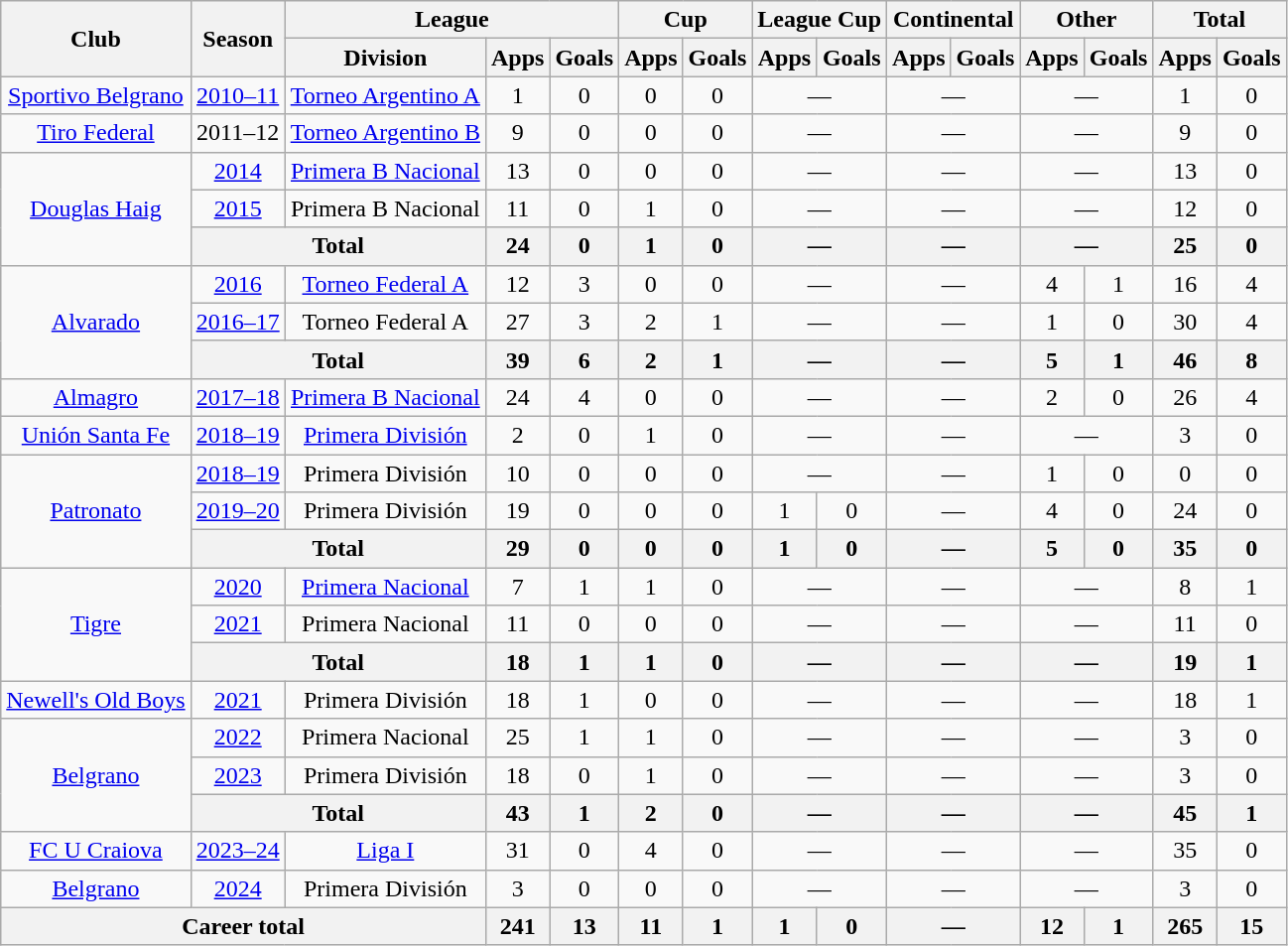<table class="wikitable" style="text-align:center">
<tr>
<th rowspan="2">Club</th>
<th rowspan="2">Season</th>
<th colspan="3">League</th>
<th colspan="2">Cup</th>
<th colspan="2">League Cup</th>
<th colspan="2">Continental</th>
<th colspan="2">Other</th>
<th colspan="2">Total</th>
</tr>
<tr>
<th>Division</th>
<th>Apps</th>
<th>Goals</th>
<th>Apps</th>
<th>Goals</th>
<th>Apps</th>
<th>Goals</th>
<th>Apps</th>
<th>Goals</th>
<th>Apps</th>
<th>Goals</th>
<th>Apps</th>
<th>Goals</th>
</tr>
<tr>
<td rowspan="1"><a href='#'>Sportivo Belgrano</a></td>
<td><a href='#'>2010–11</a></td>
<td><a href='#'>Torneo Argentino A</a></td>
<td>1</td>
<td>0</td>
<td>0</td>
<td>0</td>
<td colspan="2">—</td>
<td colspan="2">—</td>
<td colspan="2">—</td>
<td>1</td>
<td>0</td>
</tr>
<tr>
<td rowspan="1"><a href='#'>Tiro Federal</a></td>
<td>2011–12</td>
<td><a href='#'>Torneo Argentino B</a></td>
<td>9</td>
<td>0</td>
<td>0</td>
<td>0</td>
<td colspan="2">—</td>
<td colspan="2">—</td>
<td colspan="2">—</td>
<td>9</td>
<td>0</td>
</tr>
<tr>
<td rowspan="3"><a href='#'>Douglas Haig</a></td>
<td><a href='#'>2014</a></td>
<td><a href='#'>Primera B Nacional</a></td>
<td>13</td>
<td>0</td>
<td>0</td>
<td>0</td>
<td colspan="2">—</td>
<td colspan="2">—</td>
<td colspan="2">—</td>
<td>13</td>
<td>0</td>
</tr>
<tr>
<td><a href='#'>2015</a></td>
<td>Primera B Nacional</td>
<td>11</td>
<td>0</td>
<td>1</td>
<td>0</td>
<td colspan="2">—</td>
<td colspan="2">—</td>
<td colspan="2">—</td>
<td>12</td>
<td>0</td>
</tr>
<tr>
<th colspan="2">Total</th>
<th>24</th>
<th>0</th>
<th>1</th>
<th>0</th>
<th colspan="2">—</th>
<th colspan="2">—</th>
<th colspan="2">—</th>
<th>25</th>
<th>0</th>
</tr>
<tr>
<td rowspan="3"><a href='#'>Alvarado</a></td>
<td><a href='#'>2016</a></td>
<td><a href='#'>Torneo Federal A</a></td>
<td>12</td>
<td>3</td>
<td>0</td>
<td>0</td>
<td colspan="2">—</td>
<td colspan="2">—</td>
<td>4</td>
<td>1</td>
<td>16</td>
<td>4</td>
</tr>
<tr>
<td><a href='#'>2016–17</a></td>
<td>Torneo Federal A</td>
<td>27</td>
<td>3</td>
<td>2</td>
<td>1</td>
<td colspan="2">—</td>
<td colspan="2">—</td>
<td>1</td>
<td>0</td>
<td>30</td>
<td>4</td>
</tr>
<tr>
<th colspan="2">Total</th>
<th>39</th>
<th>6</th>
<th>2</th>
<th>1</th>
<th colspan="2">—</th>
<th colspan="2">—</th>
<th>5</th>
<th>1</th>
<th>46</th>
<th>8</th>
</tr>
<tr>
<td rowspan="1"><a href='#'>Almagro</a></td>
<td><a href='#'>2017–18</a></td>
<td><a href='#'>Primera B Nacional</a></td>
<td>24</td>
<td>4</td>
<td>0</td>
<td>0</td>
<td colspan="2">—</td>
<td colspan="2">—</td>
<td>2</td>
<td>0</td>
<td>26</td>
<td>4</td>
</tr>
<tr>
<td rowspan="1"><a href='#'>Unión Santa Fe</a></td>
<td><a href='#'>2018–19</a></td>
<td><a href='#'>Primera División</a></td>
<td>2</td>
<td>0</td>
<td>1</td>
<td>0</td>
<td colspan="2">—</td>
<td colspan="2">—</td>
<td colspan="2">—</td>
<td>3</td>
<td>0</td>
</tr>
<tr>
<td rowspan="3"><a href='#'>Patronato</a></td>
<td><a href='#'>2018–19</a></td>
<td>Primera División</td>
<td>10</td>
<td>0</td>
<td>0</td>
<td>0</td>
<td colspan="2">—</td>
<td colspan="2">—</td>
<td>1</td>
<td>0</td>
<td>0</td>
<td>0</td>
</tr>
<tr>
<td><a href='#'>2019–20</a></td>
<td>Primera División</td>
<td>19</td>
<td>0</td>
<td>0</td>
<td>0</td>
<td>1</td>
<td>0</td>
<td colspan="2">—</td>
<td>4</td>
<td>0</td>
<td>24</td>
<td>0</td>
</tr>
<tr>
<th colspan="2">Total</th>
<th>29</th>
<th>0</th>
<th>0</th>
<th>0</th>
<th>1</th>
<th>0</th>
<th colspan="2">—</th>
<th>5</th>
<th>0</th>
<th>35</th>
<th>0</th>
</tr>
<tr>
<td rowspan="3"><a href='#'>Tigre</a></td>
<td><a href='#'>2020</a></td>
<td><a href='#'>Primera Nacional</a></td>
<td>7</td>
<td>1</td>
<td>1</td>
<td>0</td>
<td colspan="2">—</td>
<td colspan="2">—</td>
<td colspan="2">—</td>
<td>8</td>
<td>1</td>
</tr>
<tr>
<td><a href='#'>2021</a></td>
<td>Primera Nacional</td>
<td>11</td>
<td>0</td>
<td>0</td>
<td>0</td>
<td colspan="2">—</td>
<td colspan="2">—</td>
<td colspan="2">—</td>
<td>11</td>
<td>0</td>
</tr>
<tr>
<th colspan="2">Total</th>
<th>18</th>
<th>1</th>
<th>1</th>
<th>0</th>
<th colspan="2">—</th>
<th colspan="2">—</th>
<th colspan="2">—</th>
<th>19</th>
<th>1</th>
</tr>
<tr>
<td rowspan="1"><a href='#'>Newell's Old Boys</a></td>
<td><a href='#'>2021</a></td>
<td>Primera División</td>
<td>18</td>
<td>1</td>
<td>0</td>
<td>0</td>
<td colspan="2">—</td>
<td colspan="2">—</td>
<td colspan="2">—</td>
<td>18</td>
<td>1</td>
</tr>
<tr>
<td rowspan="3"><a href='#'>Belgrano</a></td>
<td><a href='#'>2022</a></td>
<td>Primera Nacional</td>
<td>25</td>
<td>1</td>
<td>1</td>
<td>0</td>
<td colspan="2">—</td>
<td colspan="2">—</td>
<td colspan="2">—</td>
<td>3</td>
<td>0</td>
</tr>
<tr>
<td><a href='#'>2023</a></td>
<td>Primera División</td>
<td>18</td>
<td>0</td>
<td>1</td>
<td>0</td>
<td colspan="2">—</td>
<td colspan="2">—</td>
<td colspan="2">—</td>
<td>3</td>
<td>0</td>
</tr>
<tr>
<th colspan="2">Total</th>
<th>43</th>
<th>1</th>
<th>2</th>
<th>0</th>
<th colspan="2">—</th>
<th colspan="2">—</th>
<th colspan="2">—</th>
<th>45</th>
<th>1</th>
</tr>
<tr>
<td rowspan="1"><a href='#'>FC U Craiova</a></td>
<td><a href='#'>2023–24</a></td>
<td><a href='#'>Liga I</a></td>
<td>31</td>
<td>0</td>
<td>4</td>
<td>0</td>
<td colspan="2">—</td>
<td colspan="2">—</td>
<td colspan="2">—</td>
<td>35</td>
<td>0</td>
</tr>
<tr>
<td><a href='#'>Belgrano</a></td>
<td><a href='#'>2024</a></td>
<td>Primera División</td>
<td>3</td>
<td>0</td>
<td>0</td>
<td>0</td>
<td colspan="2">—</td>
<td colspan="2">—</td>
<td colspan="2">—</td>
<td>3</td>
<td>0</td>
</tr>
<tr>
<th colspan="3">Career total</th>
<th>241</th>
<th>13</th>
<th>11</th>
<th>1</th>
<th>1</th>
<th>0</th>
<th colspan="2">—</th>
<th>12</th>
<th>1</th>
<th>265</th>
<th>15</th>
</tr>
</table>
